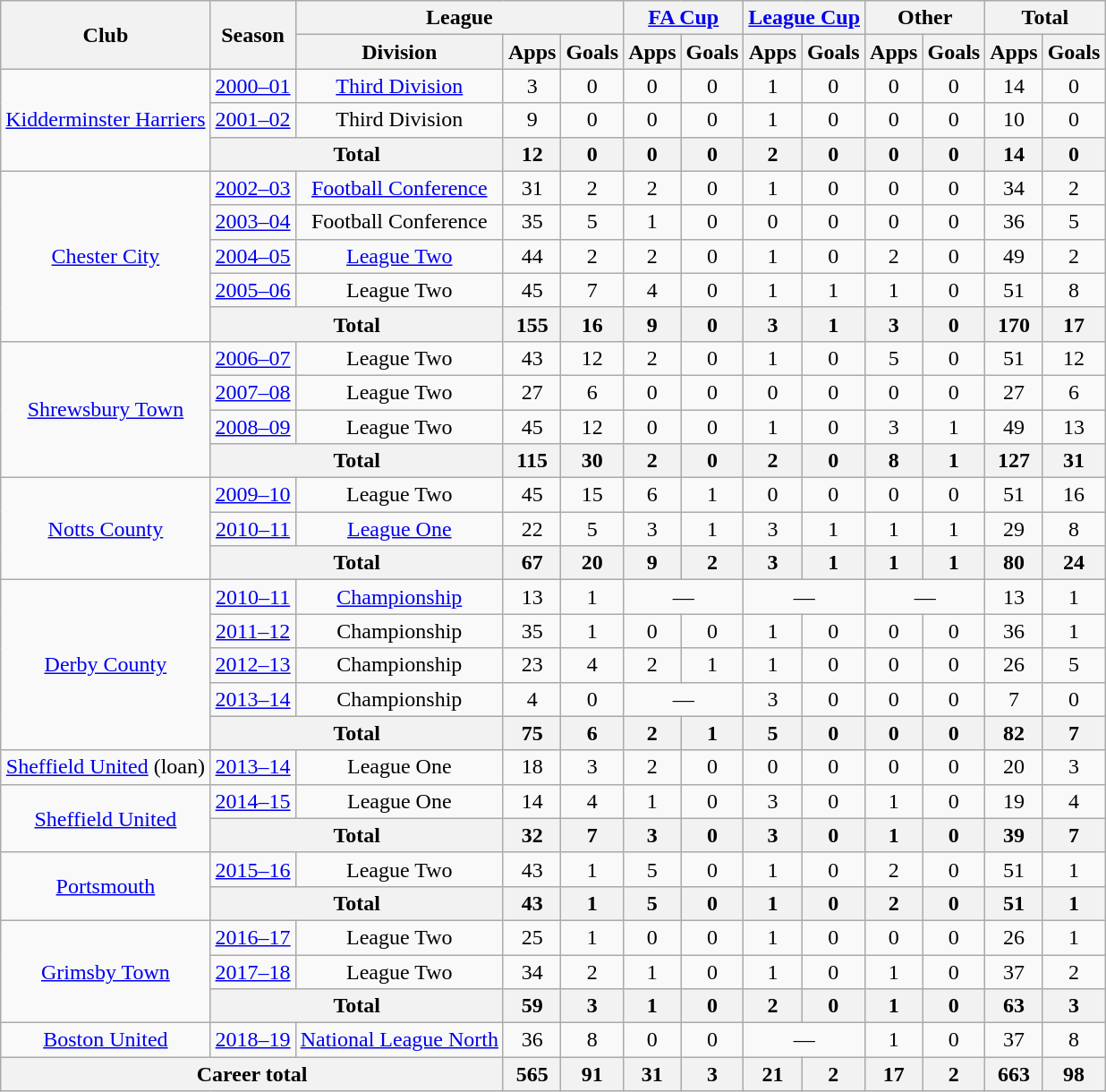<table class=wikitable style="text-align: center;">
<tr>
<th rowspan=2>Club</th>
<th rowspan=2>Season</th>
<th colspan=3>League</th>
<th colspan=2><a href='#'>FA Cup</a></th>
<th colspan=2><a href='#'>League Cup</a></th>
<th colspan=2>Other</th>
<th colspan=2>Total</th>
</tr>
<tr>
<th>Division</th>
<th>Apps</th>
<th>Goals</th>
<th>Apps</th>
<th>Goals</th>
<th>Apps</th>
<th>Goals</th>
<th>Apps</th>
<th>Goals</th>
<th>Apps</th>
<th>Goals</th>
</tr>
<tr>
<td rowspan=3><a href='#'>Kidderminster Harriers</a></td>
<td><a href='#'>2000–01</a></td>
<td><a href='#'>Third Division</a></td>
<td>3</td>
<td>0</td>
<td>0</td>
<td>0</td>
<td>1</td>
<td>0</td>
<td>0</td>
<td>0</td>
<td>14</td>
<td>0</td>
</tr>
<tr>
<td><a href='#'>2001–02</a></td>
<td>Third Division</td>
<td>9</td>
<td>0</td>
<td>0</td>
<td>0</td>
<td>1</td>
<td>0</td>
<td>0</td>
<td>0</td>
<td>10</td>
<td>0</td>
</tr>
<tr>
<th colspan=2>Total</th>
<th>12</th>
<th>0</th>
<th>0</th>
<th>0</th>
<th>2</th>
<th>0</th>
<th>0</th>
<th>0</th>
<th>14</th>
<th>0</th>
</tr>
<tr>
<td rowspan=5><a href='#'>Chester City</a></td>
<td><a href='#'>2002–03</a></td>
<td><a href='#'>Football Conference</a></td>
<td>31</td>
<td>2</td>
<td>2</td>
<td>0</td>
<td>1</td>
<td>0</td>
<td>0</td>
<td>0</td>
<td>34</td>
<td>2</td>
</tr>
<tr>
<td><a href='#'>2003–04</a></td>
<td>Football Conference</td>
<td>35</td>
<td>5</td>
<td>1</td>
<td>0</td>
<td>0</td>
<td>0</td>
<td>0</td>
<td>0</td>
<td>36</td>
<td>5</td>
</tr>
<tr>
<td><a href='#'>2004–05</a></td>
<td><a href='#'>League Two</a></td>
<td>44</td>
<td>2</td>
<td>2</td>
<td>0</td>
<td>1</td>
<td>0</td>
<td>2</td>
<td>0</td>
<td>49</td>
<td>2</td>
</tr>
<tr>
<td><a href='#'>2005–06</a></td>
<td>League Two</td>
<td>45</td>
<td>7</td>
<td>4</td>
<td>0</td>
<td>1</td>
<td>1</td>
<td>1</td>
<td>0</td>
<td>51</td>
<td>8</td>
</tr>
<tr>
<th colspan=2>Total</th>
<th>155</th>
<th>16</th>
<th>9</th>
<th>0</th>
<th>3</th>
<th>1</th>
<th>3</th>
<th>0</th>
<th>170</th>
<th>17</th>
</tr>
<tr>
<td rowspan=4><a href='#'>Shrewsbury Town</a></td>
<td><a href='#'>2006–07</a></td>
<td>League Two</td>
<td>43</td>
<td>12</td>
<td>2</td>
<td>0</td>
<td>1</td>
<td>0</td>
<td>5</td>
<td>0</td>
<td>51</td>
<td>12</td>
</tr>
<tr>
<td><a href='#'>2007–08</a></td>
<td>League Two</td>
<td>27</td>
<td>6</td>
<td>0</td>
<td>0</td>
<td>0</td>
<td>0</td>
<td>0</td>
<td>0</td>
<td>27</td>
<td>6</td>
</tr>
<tr>
<td><a href='#'>2008–09</a></td>
<td>League Two</td>
<td>45</td>
<td>12</td>
<td>0</td>
<td>0</td>
<td>1</td>
<td>0</td>
<td>3</td>
<td>1</td>
<td>49</td>
<td>13</td>
</tr>
<tr>
<th colspan=2>Total</th>
<th>115</th>
<th>30</th>
<th>2</th>
<th>0</th>
<th>2</th>
<th>0</th>
<th>8</th>
<th>1</th>
<th>127</th>
<th>31</th>
</tr>
<tr>
<td rowspan=3><a href='#'>Notts County</a></td>
<td><a href='#'>2009–10</a></td>
<td>League Two</td>
<td>45</td>
<td>15</td>
<td>6</td>
<td>1</td>
<td>0</td>
<td>0</td>
<td>0</td>
<td>0</td>
<td>51</td>
<td>16</td>
</tr>
<tr>
<td><a href='#'>2010–11</a></td>
<td><a href='#'>League One</a></td>
<td>22</td>
<td>5</td>
<td>3</td>
<td>1</td>
<td>3</td>
<td>1</td>
<td>1</td>
<td>1</td>
<td>29</td>
<td>8</td>
</tr>
<tr>
<th colspan=2>Total</th>
<th>67</th>
<th>20</th>
<th>9</th>
<th>2</th>
<th>3</th>
<th>1</th>
<th>1</th>
<th>1</th>
<th>80</th>
<th>24</th>
</tr>
<tr>
<td rowspan=5><a href='#'>Derby County</a></td>
<td><a href='#'>2010–11</a></td>
<td><a href='#'>Championship</a></td>
<td>13</td>
<td>1</td>
<td colspan=2>—</td>
<td colspan=2>—</td>
<td colspan=2>—</td>
<td>13</td>
<td>1</td>
</tr>
<tr>
<td><a href='#'>2011–12</a></td>
<td>Championship</td>
<td>35</td>
<td>1</td>
<td>0</td>
<td>0</td>
<td>1</td>
<td>0</td>
<td>0</td>
<td>0</td>
<td>36</td>
<td>1</td>
</tr>
<tr>
<td><a href='#'>2012–13</a></td>
<td>Championship</td>
<td>23</td>
<td>4</td>
<td>2</td>
<td>1</td>
<td>1</td>
<td>0</td>
<td>0</td>
<td>0</td>
<td>26</td>
<td>5</td>
</tr>
<tr>
<td><a href='#'>2013–14</a></td>
<td>Championship</td>
<td>4</td>
<td>0</td>
<td colspan=2>—</td>
<td>3</td>
<td>0</td>
<td>0</td>
<td>0</td>
<td>7</td>
<td>0</td>
</tr>
<tr>
<th colspan=2>Total</th>
<th>75</th>
<th>6</th>
<th>2</th>
<th>1</th>
<th>5</th>
<th>0</th>
<th>0</th>
<th>0</th>
<th>82</th>
<th>7</th>
</tr>
<tr>
<td rowspan=1><a href='#'>Sheffield United</a> (loan)</td>
<td><a href='#'>2013–14</a></td>
<td>League One</td>
<td>18</td>
<td>3</td>
<td>2</td>
<td>0</td>
<td>0</td>
<td>0</td>
<td>0</td>
<td>0</td>
<td>20</td>
<td>3</td>
</tr>
<tr>
<td rowspan=2><a href='#'>Sheffield United</a></td>
<td><a href='#'>2014–15</a></td>
<td>League One</td>
<td>14</td>
<td>4</td>
<td>1</td>
<td>0</td>
<td>3</td>
<td>0</td>
<td>1</td>
<td>0</td>
<td>19</td>
<td>4</td>
</tr>
<tr>
<th colspan=2>Total</th>
<th>32</th>
<th>7</th>
<th>3</th>
<th>0</th>
<th>3</th>
<th>0</th>
<th>1</th>
<th>0</th>
<th>39</th>
<th>7</th>
</tr>
<tr>
<td rowspan=2><a href='#'>Portsmouth</a></td>
<td><a href='#'>2015–16</a></td>
<td>League Two</td>
<td>43</td>
<td>1</td>
<td>5</td>
<td>0</td>
<td>1</td>
<td>0</td>
<td>2</td>
<td>0</td>
<td>51</td>
<td>1</td>
</tr>
<tr>
<th colspan=2>Total</th>
<th>43</th>
<th>1</th>
<th>5</th>
<th>0</th>
<th>1</th>
<th>0</th>
<th>2</th>
<th>0</th>
<th>51</th>
<th>1</th>
</tr>
<tr>
<td rowspan=3><a href='#'>Grimsby Town</a></td>
<td><a href='#'>2016–17</a></td>
<td>League Two</td>
<td>25</td>
<td>1</td>
<td>0</td>
<td>0</td>
<td>1</td>
<td>0</td>
<td>0</td>
<td>0</td>
<td>26</td>
<td>1</td>
</tr>
<tr>
<td><a href='#'>2017–18</a></td>
<td>League Two</td>
<td>34</td>
<td>2</td>
<td>1</td>
<td>0</td>
<td>1</td>
<td>0</td>
<td>1</td>
<td>0</td>
<td>37</td>
<td>2</td>
</tr>
<tr>
<th colspan=2>Total</th>
<th>59</th>
<th>3</th>
<th>1</th>
<th>0</th>
<th>2</th>
<th>0</th>
<th>1</th>
<th>0</th>
<th>63</th>
<th>3</th>
</tr>
<tr>
<td><a href='#'>Boston United</a></td>
<td><a href='#'>2018–19</a></td>
<td><a href='#'>National League North</a></td>
<td>36</td>
<td>8</td>
<td>0</td>
<td>0</td>
<td colspan=2>—</td>
<td>1</td>
<td>0</td>
<td>37</td>
<td>8</td>
</tr>
<tr>
<th colspan=3>Career total</th>
<th>565</th>
<th>91</th>
<th>31</th>
<th>3</th>
<th>21</th>
<th>2</th>
<th>17</th>
<th>2</th>
<th>663</th>
<th>98</th>
</tr>
</table>
